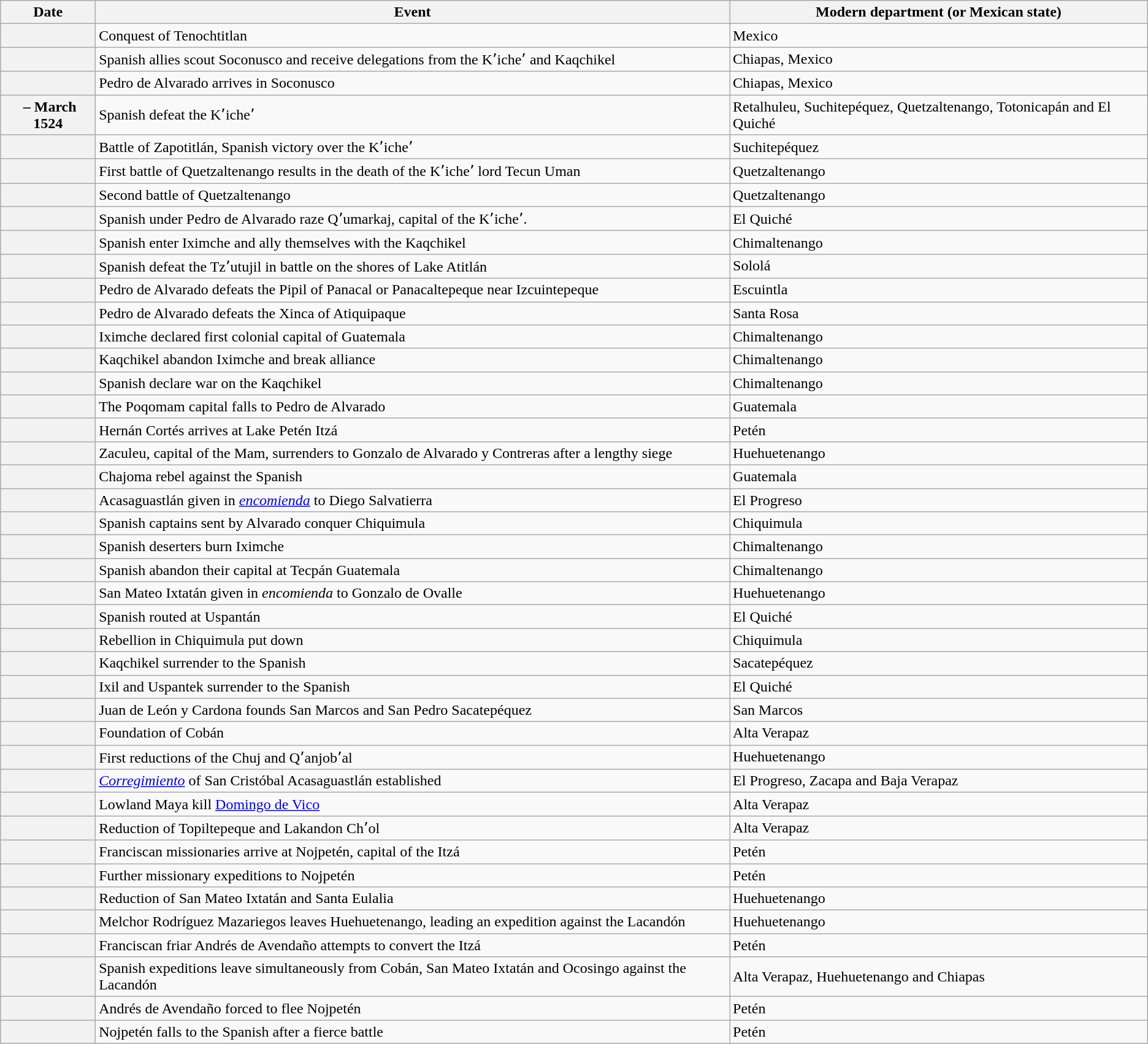<table class="wikitable plainrowheaders collapsible sortable" style="margin: 0.5em;">
<tr>
<th scope="col">Date</th>
<th scope="col">Event</th>
<th scope="col">Modern department (or Mexican state)</th>
</tr>
<tr>
<th scope="row"></th>
<td>Conquest of Tenochtitlan</td>
<td>Mexico</td>
</tr>
<tr>
<th scope="row"></th>
<td>Spanish allies scout Soconusco and receive delegations from the Kʼicheʼ and Kaqchikel</td>
<td>Chiapas, Mexico</td>
</tr>
<tr>
<th scope="row"></th>
<td>Pedro de Alvarado arrives in Soconusco</td>
<td>Chiapas, Mexico</td>
</tr>
<tr>
<th scope="row"> – March 1524</th>
<td>Spanish defeat the Kʼicheʼ</td>
<td>Retalhuleu, Suchitepéquez, Quetzaltenango, Totonicapán and El Quiché</td>
</tr>
<tr>
<th scope="row"></th>
<td>Battle of Zapotitlán, Spanish victory over the Kʼicheʼ</td>
<td>Suchitepéquez</td>
</tr>
<tr>
<th scope="row"></th>
<td>First battle of Quetzaltenango results in the death of the Kʼicheʼ lord Tecun Uman</td>
<td>Quetzaltenango</td>
</tr>
<tr>
<th scope="row"></th>
<td>Second battle of Quetzaltenango</td>
<td>Quetzaltenango</td>
</tr>
<tr>
<th scope="row"></th>
<td>Spanish under Pedro de Alvarado raze Qʼumarkaj, capital of the Kʼicheʼ.</td>
<td>El Quiché</td>
</tr>
<tr>
<th scope="row"></th>
<td>Spanish enter Iximche and ally themselves with the Kaqchikel</td>
<td>Chimaltenango</td>
</tr>
<tr>
<th scope="row"></th>
<td>Spanish defeat the Tzʼutujil in battle on the shores of Lake Atitlán</td>
<td>Sololá</td>
</tr>
<tr>
<th scope="row"></th>
<td>Pedro de Alvarado defeats the Pipil of Panacal or Panacaltepeque near Izcuintepeque</td>
<td>Escuintla</td>
</tr>
<tr>
<th scope="row"></th>
<td>Pedro de Alvarado defeats the Xinca of Atiquipaque</td>
<td>Santa Rosa</td>
</tr>
<tr>
<th scope="row"></th>
<td>Iximche declared first colonial capital of Guatemala</td>
<td>Chimaltenango</td>
</tr>
<tr>
<th scope="row"></th>
<td>Kaqchikel abandon Iximche and break alliance</td>
<td>Chimaltenango</td>
</tr>
<tr>
<th scope="row"></th>
<td>Spanish declare war on the Kaqchikel</td>
<td>Chimaltenango</td>
</tr>
<tr>
<th scope="row"></th>
<td>The Poqomam capital falls to Pedro de Alvarado</td>
<td>Guatemala</td>
</tr>
<tr>
<th scope="row"></th>
<td>Hernán Cortés arrives at Lake Petén Itzá</td>
<td>Petén</td>
</tr>
<tr>
<th scope="row"></th>
<td>Zaculeu, capital of the Mam, surrenders to Gonzalo de Alvarado y Contreras after a lengthy siege</td>
<td>Huehuetenango</td>
</tr>
<tr>
<th scope="row"></th>
<td>Chajoma rebel against the Spanish</td>
<td>Guatemala</td>
</tr>
<tr>
<th scope="row"></th>
<td>Acasaguastlán given in <em><a href='#'>encomienda</a></em> to Diego Salvatierra</td>
<td>El Progreso</td>
</tr>
<tr>
<th scope="row"></th>
<td>Spanish captains sent by Alvarado conquer Chiquimula</td>
<td>Chiquimula</td>
</tr>
<tr>
<th scope="row"></th>
<td>Spanish deserters burn Iximche</td>
<td>Chimaltenango</td>
</tr>
<tr>
<th scope="row"></th>
<td>Spanish abandon their capital at Tecpán Guatemala</td>
<td>Chimaltenango</td>
</tr>
<tr>
<th scope="row"></th>
<td>San Mateo Ixtatán given in <em>encomienda</em> to Gonzalo de Ovalle</td>
<td>Huehuetenango</td>
</tr>
<tr>
<th scope="row"></th>
<td>Spanish routed at Uspantán</td>
<td>El Quiché</td>
</tr>
<tr>
<th scope="row"></th>
<td>Rebellion in Chiquimula put down</td>
<td>Chiquimula</td>
</tr>
<tr>
<th scope="row"></th>
<td>Kaqchikel surrender to the Spanish</td>
<td>Sacatepéquez</td>
</tr>
<tr>
<th scope="row"></th>
<td>Ixil and Uspantek surrender to the Spanish</td>
<td>El Quiché</td>
</tr>
<tr>
<th scope="row"></th>
<td>Juan de León y Cardona founds San Marcos and San Pedro Sacatepéquez</td>
<td>San Marcos</td>
</tr>
<tr>
<th scope="row"></th>
<td>Foundation of Cobán</td>
<td>Alta Verapaz</td>
</tr>
<tr>
<th scope="row"></th>
<td>First reductions of the Chuj and Qʼanjobʼal</td>
<td>Huehuetenango</td>
</tr>
<tr>
<th scope="row"></th>
<td><em><a href='#'>Corregimiento</a></em> of San Cristóbal Acasaguastlán established</td>
<td>El Progreso, Zacapa and Baja Verapaz</td>
</tr>
<tr>
<th scope="row"></th>
<td>Lowland Maya kill <a href='#'>Domingo de Vico</a></td>
<td>Alta Verapaz</td>
</tr>
<tr>
<th scope="row"></th>
<td>Reduction of Topiltepeque and Lakandon Chʼol</td>
<td>Alta Verapaz</td>
</tr>
<tr>
<th scope="row"></th>
<td>Franciscan missionaries arrive at Nojpetén, capital of the Itzá</td>
<td>Petén</td>
</tr>
<tr>
<th scope="row"></th>
<td>Further missionary expeditions to Nojpetén</td>
<td>Petén</td>
</tr>
<tr>
<th scope="row"></th>
<td>Reduction of San Mateo Ixtatán and Santa Eulalia</td>
<td>Huehuetenango</td>
</tr>
<tr>
<th scope="row"></th>
<td>Melchor Rodríguez Mazariegos leaves Huehuetenango, leading an expedition against the Lacandón</td>
<td>Huehuetenango</td>
</tr>
<tr>
<th scope="row"></th>
<td>Franciscan friar Andrés de Avendaño attempts to convert the Itzá</td>
<td>Petén</td>
</tr>
<tr>
<th scope="row"></th>
<td>Spanish expeditions leave simultaneously from Cobán, San Mateo Ixtatán and Ocosingo against the Lacandón</td>
<td>Alta Verapaz, Huehuetenango and Chiapas</td>
</tr>
<tr>
<th scope="row"></th>
<td>Andrés de Avendaño forced to flee Nojpetén</td>
<td>Petén</td>
</tr>
<tr>
<th scope="row"></th>
<td>Nojpetén falls to the Spanish after a fierce battle</td>
<td>Petén</td>
</tr>
</table>
